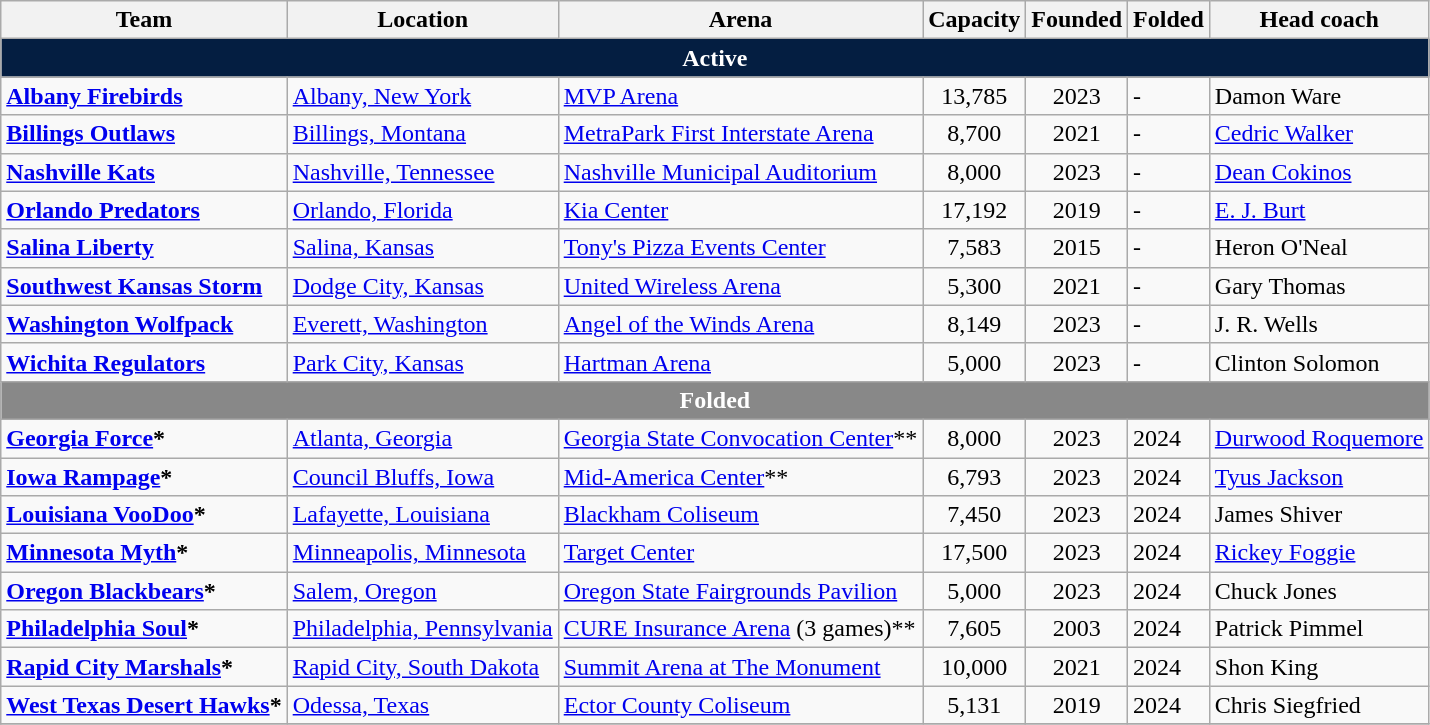<table class="wikitable sortable" style="text-align:left">
<tr>
<th>Team</th>
<th>Location</th>
<th>Arena</th>
<th>Capacity</th>
<th>Founded</th>
<th>Folded</th>
<th>Head coach</th>
</tr>
<tr>
<th colspan="7" style="color:#ffffff; background:#041e41;">Active</th>
</tr>
<tr>
<td><strong><a href='#'>Albany Firebirds</a></strong></td>
<td><a href='#'>Albany, New York</a></td>
<td><a href='#'>MVP Arena</a></td>
<td align=center>13,785</td>
<td align=center>2023</td>
<td>-</td>
<td>Damon Ware</td>
</tr>
<tr>
<td><strong><a href='#'>Billings Outlaws</a></strong></td>
<td><a href='#'>Billings, Montana</a></td>
<td><a href='#'>MetraPark First Interstate Arena</a></td>
<td align=center>8,700</td>
<td align=center>2021</td>
<td>-</td>
<td><a href='#'>Cedric Walker</a></td>
</tr>
<tr>
<td><strong><a href='#'>Nashville Kats</a></strong></td>
<td><a href='#'>Nashville, Tennessee</a></td>
<td><a href='#'>Nashville Municipal Auditorium</a></td>
<td align=center>8,000</td>
<td align=center>2023</td>
<td>-</td>
<td><a href='#'>Dean Cokinos</a></td>
</tr>
<tr>
<td><strong><a href='#'>Orlando Predators</a></strong></td>
<td><a href='#'>Orlando, Florida</a></td>
<td><a href='#'>Kia Center</a></td>
<td align=center>17,192</td>
<td align=center>2019</td>
<td>-</td>
<td><a href='#'>E. J. Burt</a></td>
</tr>
<tr>
<td><strong><a href='#'>Salina Liberty</a></strong></td>
<td><a href='#'>Salina, Kansas</a></td>
<td><a href='#'>Tony's Pizza Events Center</a></td>
<td align=center>7,583</td>
<td align=center>2015</td>
<td>-</td>
<td>Heron O'Neal</td>
</tr>
<tr>
<td><strong><a href='#'>Southwest Kansas Storm</a></strong></td>
<td><a href='#'>Dodge City, Kansas</a></td>
<td><a href='#'>United Wireless Arena</a></td>
<td align=center>5,300</td>
<td align=center>2021</td>
<td>-</td>
<td>Gary Thomas</td>
</tr>
<tr>
<td><strong><a href='#'>Washington Wolfpack</a></strong></td>
<td><a href='#'>Everett, Washington</a></td>
<td><a href='#'>Angel of the Winds Arena</a></td>
<td align=center>8,149</td>
<td align=center>2023</td>
<td>-</td>
<td>J. R. Wells</td>
</tr>
<tr>
<td><strong><a href='#'>Wichita Regulators</a></strong></td>
<td><a href='#'>Park City, Kansas</a></td>
<td><a href='#'>Hartman Arena</a></td>
<td align=center>5,000</td>
<td align=center>2023</td>
<td>-</td>
<td>Clinton Solomon</td>
</tr>
<tr>
<th colspan="7" style="color:#ffffff; background:#888888;">Folded</th>
</tr>
<tr>
<td><strong><a href='#'>Georgia Force</a>*</strong></td>
<td><a href='#'>Atlanta, Georgia</a></td>
<td><a href='#'>Georgia State Convocation Center</a>**</td>
<td align="center">8,000</td>
<td align=center>2023</td>
<td>2024</td>
<td><a href='#'>Durwood Roquemore</a></td>
</tr>
<tr>
<td><strong><a href='#'>Iowa Rampage</a>*</strong></td>
<td><a href='#'>Council Bluffs, Iowa</a></td>
<td><a href='#'>Mid-America Center</a>**</td>
<td align="center">6,793</td>
<td align=center>2023</td>
<td>2024</td>
<td><a href='#'>Tyus Jackson</a></td>
</tr>
<tr>
<td><strong><a href='#'>Louisiana VooDoo</a>*</strong></td>
<td><a href='#'>Lafayette, Louisiana</a></td>
<td><a href='#'>Blackham Coliseum</a></td>
<td align=center>7,450</td>
<td align=center>2023</td>
<td>2024</td>
<td>James Shiver</td>
</tr>
<tr>
<td><strong><a href='#'>Minnesota Myth</a>*</strong></td>
<td><a href='#'>Minneapolis, Minnesota</a></td>
<td><a href='#'>Target Center</a></td>
<td align=center>17,500</td>
<td align=center>2023</td>
<td>2024</td>
<td><a href='#'>Rickey Foggie</a></td>
</tr>
<tr>
<td><strong><a href='#'>Oregon Blackbears</a>*</strong></td>
<td><a href='#'>Salem, Oregon</a></td>
<td><a href='#'>Oregon State Fairgrounds Pavilion</a></td>
<td align=center>5,000</td>
<td align=center>2023</td>
<td>2024</td>
<td>Chuck Jones</td>
</tr>
<tr>
<td><strong><a href='#'>Philadelphia Soul</a>*</strong></td>
<td><a href='#'>Philadelphia, Pennsylvania</a></td>
<td><a href='#'>CURE Insurance Arena</a> (3 games)**</td>
<td align="center">7,605</td>
<td align=center>2003</td>
<td>2024</td>
<td>Patrick Pimmel</td>
</tr>
<tr>
<td><strong><a href='#'>Rapid City Marshals</a>*</strong></td>
<td><a href='#'>Rapid City, South Dakota</a></td>
<td><a href='#'>Summit Arena at The Monument</a></td>
<td align=center>10,000</td>
<td align=center>2021</td>
<td>2024</td>
<td>Shon King</td>
</tr>
<tr>
<td><strong><a href='#'>West Texas Desert Hawks</a>*</strong></td>
<td><a href='#'>Odessa, Texas</a></td>
<td><a href='#'>Ector County Coliseum</a></td>
<td align=center>5,131</td>
<td align=center>2019</td>
<td>2024</td>
<td>Chris Siegfried</td>
</tr>
<tr>
</tr>
</table>
